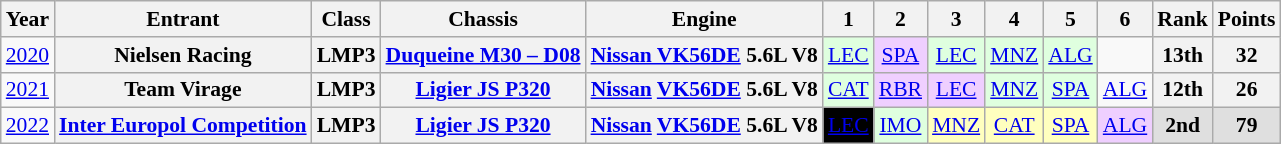<table class="wikitable" style="text-align:center; font-size:90%">
<tr>
<th>Year</th>
<th>Entrant</th>
<th>Class</th>
<th>Chassis</th>
<th>Engine</th>
<th>1</th>
<th>2</th>
<th>3</th>
<th>4</th>
<th>5</th>
<th>6</th>
<th>Rank</th>
<th>Points</th>
</tr>
<tr>
<td><a href='#'>2020</a></td>
<th>Nielsen Racing</th>
<th>LMP3</th>
<th><a href='#'>Duqueine M30 – D08</a></th>
<th><a href='#'>Nissan VK56DE</a> 5.6L V8</th>
<td style="background:#DFFFDF;"><a href='#'>LEC</a><br></td>
<td style="background:#EFCFFF;"><a href='#'>SPA</a><br></td>
<td style="background:#DFFFDF;"><a href='#'>LEC</a><br></td>
<td style="background:#DFFFDF;"><a href='#'>MNZ</a><br></td>
<td style="background:#DFFFDF;"><a href='#'>ALG</a><br></td>
<td></td>
<th>13th</th>
<th>32</th>
</tr>
<tr>
<td><a href='#'>2021</a></td>
<th>Team Virage</th>
<th>LMP3</th>
<th><a href='#'>Ligier JS P320</a></th>
<th><a href='#'>Nissan</a> <a href='#'>VK56DE</a> 5.6L V8</th>
<td style="background:#DFFFDF;"><a href='#'>CAT</a><br></td>
<td style="background:#EFCFFF;"><a href='#'>RBR</a><br></td>
<td style="background:#EFCFFF;"><a href='#'>LEC</a><br></td>
<td style="background:#DFFFDF;"><a href='#'>MNZ</a><br></td>
<td style="background:#DFFFDF;"><a href='#'>SPA</a><br></td>
<td><a href='#'>ALG</a></td>
<th>12th</th>
<th>26</th>
</tr>
<tr>
<td><a href='#'>2022</a></td>
<th><a href='#'>Inter Europol Competition</a></th>
<th>LMP3</th>
<th><a href='#'>Ligier JS P320</a></th>
<th><a href='#'>Nissan</a> <a href='#'>VK56DE</a> 5.6L V8</th>
<td style="background:#000000;color:white;"><a href='#'><span>LEC</span></a><br></td>
<td style="background:#DFFFDF;"><a href='#'>IMO</a><br></td>
<td style="background:#FFFFBF;"><a href='#'>MNZ</a><br></td>
<td style="background:#FFFFBF;"><a href='#'>CAT</a><br></td>
<td style="background:#FFFFBF;"><a href='#'>SPA</a><br></td>
<td style="background:#EFCFFF;"><a href='#'>ALG</a><br></td>
<th style="background:#DFDFDF;">2nd</th>
<th style="background:#DFDFDF;">79</th>
</tr>
</table>
